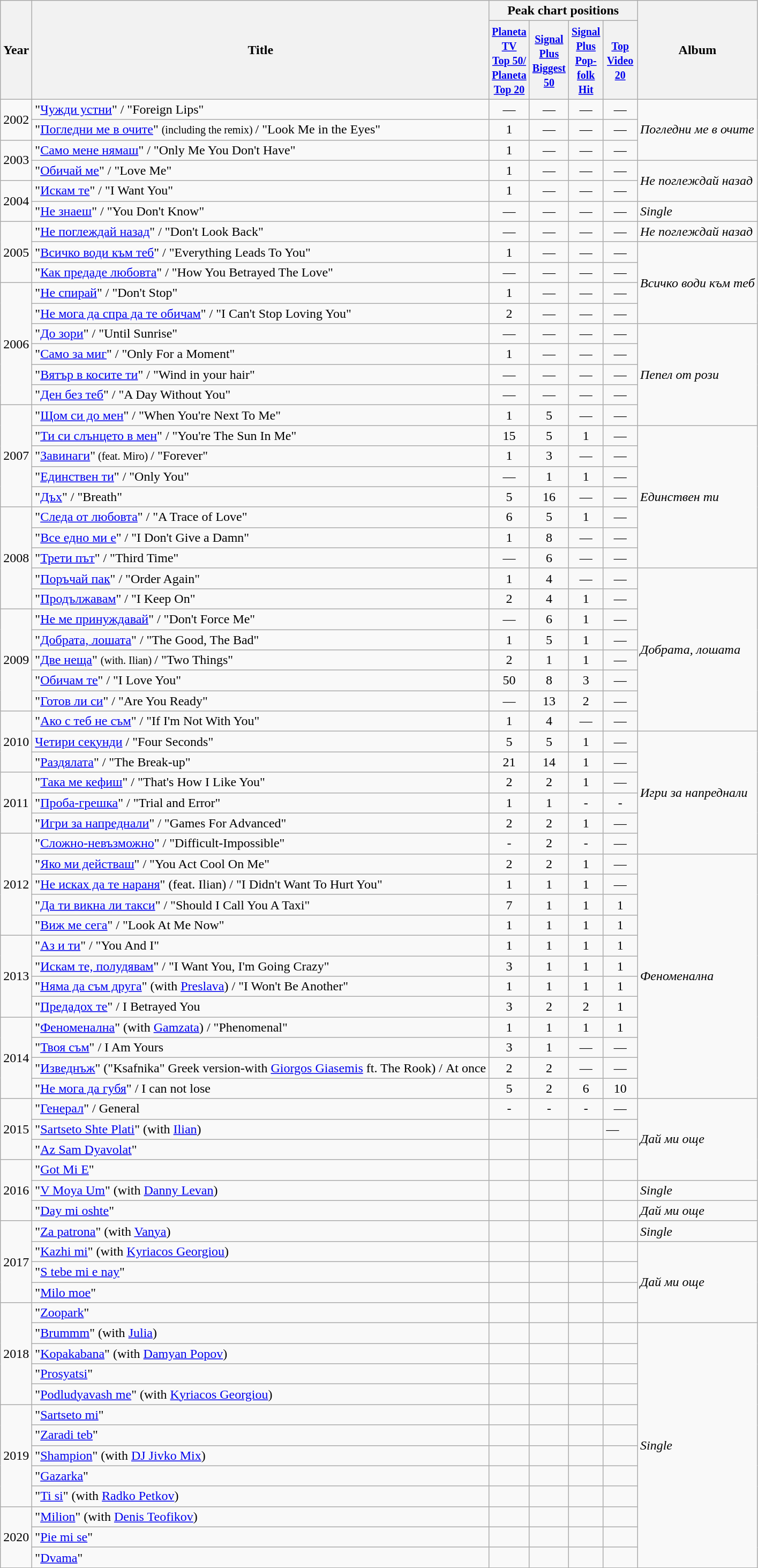<table class="wikitable">
<tr>
<th rowspan="2">Year</th>
<th rowspan="2">Title</th>
<th colspan="4">Peak chart positions</th>
<th rowspan="2">Album</th>
</tr>
<tr>
<th width="35"><small><a href='#'>Planeta TV Top 50/ Planeta Top 20</a></small></th>
<th width="35"><small><a href='#'>Signal Plus Biggest 50</a></small></th>
<th width="35"><small><a href='#'>Signal Plus Pop-folk Hit</a></small></th>
<th width="35"><small><a href='#'>Top Video 20</a></small></th>
</tr>
<tr>
<td rowspan=2>2002</td>
<td>"<a href='#'>Чужди устни</a>" / "Foreign Lips"</td>
<td style="text-align:center;">—</td>
<td style="text-align:center;">—</td>
<td style="text-align:center;">—</td>
<td style="text-align:center;">—</td>
<td rowspan="3"><em>Погледни ме в очите</em></td>
</tr>
<tr>
<td>"<a href='#'>Погледни ме в очите</a>" <small> (including the remix) </small> / "Look Me in the Eyes"</td>
<td style="text-align:center;">1</td>
<td style="text-align:center;">—</td>
<td style="text-align:center;">—</td>
<td style="text-align:center;">—</td>
</tr>
<tr>
<td rowspan=2>2003</td>
<td>"<a href='#'>Само мене нямаш</a>" / "Only Me You Don't Have"</td>
<td style="text-align:center;">1</td>
<td style="text-align:center;">—</td>
<td style="text-align:center;">—</td>
<td style="text-align:center;">—</td>
</tr>
<tr>
<td>"<a href='#'>Обичай ме</a>" / "Love Me"</td>
<td style="text-align:center;">1</td>
<td style="text-align:center;">—</td>
<td style="text-align:center;">—</td>
<td style="text-align:center;">—</td>
<td rowspan="2"><em>Не поглеждай назад</em></td>
</tr>
<tr>
<td rowspan="2">2004</td>
<td>"<a href='#'>Искам те</a>" / "I Want You"</td>
<td style="text-align:center;">1</td>
<td style="text-align:center;">—</td>
<td style="text-align:center;">—</td>
<td style="text-align:center;">—</td>
</tr>
<tr>
<td>"<a href='#'>Не знаеш</a>" / "You Don't Know"</td>
<td style="text-align:center;">—</td>
<td style="text-align:center;">—</td>
<td style="text-align:center;">—</td>
<td style="text-align:center;">—</td>
<td><em>Single</em></td>
</tr>
<tr>
<td rowspan="3">2005</td>
<td>"<a href='#'>Не поглеждай назад</a>" / "Don't Look Back"</td>
<td style="text-align:center;">—</td>
<td style="text-align:center;">—</td>
<td style="text-align:center;">—</td>
<td style="text-align:center;">—</td>
<td><em>Не поглеждай назад</em></td>
</tr>
<tr>
<td>"<a href='#'>Всичко води към теб</a>" / "Everything Leads To You"</td>
<td style="text-align:center;">1</td>
<td style="text-align:center;">—</td>
<td style="text-align:center;">—</td>
<td style="text-align:center;">—</td>
<td rowspan="4"><em>Всичко води към теб</em></td>
</tr>
<tr>
<td>"<a href='#'>Как предаде любовта</a>" / "How You Betrayed The Love"</td>
<td style="text-align:center;">—</td>
<td style="text-align:center;">—</td>
<td style="text-align:center;">—</td>
<td style="text-align:center;">—</td>
</tr>
<tr>
<td rowspan="6">2006</td>
<td>"<a href='#'>Не спирай</a>" / "Don't Stop"</td>
<td style="text-align:center;">1</td>
<td style="text-align:center;">—</td>
<td style="text-align:center;">—</td>
<td style="text-align:center;">—</td>
</tr>
<tr>
<td>"<a href='#'>Не мога да спра да те обичам</a>" / "I Can't Stop Loving You"</td>
<td style="text-align:center;">2</td>
<td style="text-align:center;">—</td>
<td style="text-align:center;">—</td>
<td style="text-align:center;">—</td>
</tr>
<tr>
<td>"<a href='#'>До зори</a>" / "Until Sunrise"</td>
<td style="text-align:center;">—</td>
<td style="text-align:center;">—</td>
<td style="text-align:center;">—</td>
<td style="text-align:center;">—</td>
<td rowspan="5"><em>Пепел от рози</em></td>
</tr>
<tr>
<td>"<a href='#'>Само за миг</a>" / "Only For a Moment"</td>
<td style="text-align:center;">1</td>
<td style="text-align:center;">—</td>
<td style="text-align:center;">—</td>
<td style="text-align:center;">—</td>
</tr>
<tr>
<td>"<a href='#'>Вятър в косите ти</a>" / "Wind in your hair"</td>
<td style="text-align:center;">—</td>
<td style="text-align:center;">—</td>
<td style="text-align:center;">—</td>
<td style="text-align:center;">—</td>
</tr>
<tr>
<td>"<a href='#'>Ден без теб</a>" / "A Day Without You"</td>
<td style="text-align:center;">—</td>
<td style="text-align:center;">—</td>
<td style="text-align:center;">—</td>
<td style="text-align:center;">—</td>
</tr>
<tr>
<td rowspan=5>2007</td>
<td>"<a href='#'>Щом си до мен</a>" / "When You're Next To Me"</td>
<td style="text-align:center;">1</td>
<td style="text-align:center;">5</td>
<td style="text-align:center;">—</td>
<td style="text-align:center;">—</td>
</tr>
<tr>
<td>"<a href='#'>Ти си слънцето в мен</a>" / "You're The Sun In Me"</td>
<td style="text-align:center;">15</td>
<td style="text-align:center;">5</td>
<td style="text-align:center;">1</td>
<td style="text-align:center;">—</td>
<td rowspan="7"><em>Единствен ти</em></td>
</tr>
<tr>
<td>"<a href='#'>Завинаги</a>"<small> (feat. Miro) </small> / "Forever"</td>
<td style="text-align:center;">1</td>
<td style="text-align:center;">3</td>
<td style="text-align:center;">—</td>
<td style="text-align:center;">—</td>
</tr>
<tr>
<td>"<a href='#'>Единствен ти</a>" / "Only You"</td>
<td style="text-align:center;">—</td>
<td style="text-align:center;">1</td>
<td style="text-align:center;">1</td>
<td style="text-align:center;">—</td>
</tr>
<tr>
<td>"<a href='#'>Дъх</a>" / "Breath"</td>
<td style="text-align:center;">5</td>
<td style="text-align:center;">16</td>
<td style="text-align:center;">—</td>
<td style="text-align:center;">—</td>
</tr>
<tr>
<td rowspan=5>2008</td>
<td>"<a href='#'>Следа от любовта</a>" / "A Trace of Love"</td>
<td style="text-align:center;">6</td>
<td style="text-align:center;">5</td>
<td style="text-align:center;">1</td>
<td style="text-align:center;">—</td>
</tr>
<tr>
<td>"<a href='#'>Все едно ми е</a>" / "I Don't Give a Damn"</td>
<td style="text-align:center;">1</td>
<td style="text-align:center;">8</td>
<td style="text-align:center;">—</td>
<td style="text-align:center;">—</td>
</tr>
<tr>
<td>"<a href='#'>Трети път</a>" / "Third Time"</td>
<td style="text-align:center;">—</td>
<td style="text-align:center;">6</td>
<td style="text-align:center;">—</td>
<td style="text-align:center;">—</td>
</tr>
<tr>
<td>"<a href='#'>Поръчай пак</a>" / "Order Again"</td>
<td style="text-align:center;">1</td>
<td style="text-align:center;">4</td>
<td style="text-align:center;">—</td>
<td style="text-align:center;">—</td>
<td rowspan="8"><em>Добрата, лошата</em></td>
</tr>
<tr>
<td>"<a href='#'>Продължавам</a>" / "I Keep On"</td>
<td style="text-align:center;">2</td>
<td style="text-align:center;">4</td>
<td style="text-align:center;">1</td>
<td style="text-align:center;">—</td>
</tr>
<tr>
<td rowspan=5>2009</td>
<td>"<a href='#'>Не ме принуждавай</a>" / "Don't Force Me"</td>
<td style="text-align:center;">—</td>
<td style="text-align:center;">6</td>
<td style="text-align:center;">1</td>
<td style="text-align:center;">—</td>
</tr>
<tr>
<td>"<a href='#'>Добрата, лошата</a>" / "The Good, The Bad"</td>
<td style="text-align:center;">1</td>
<td style="text-align:center;">5</td>
<td style="text-align:center;">1</td>
<td style="text-align:center;">—</td>
</tr>
<tr>
<td>"<a href='#'>Две неща</a>" <small> (with. Ilian) </small> / "Two Things"</td>
<td style="text-align:center;">2</td>
<td style="text-align:center;">1</td>
<td style="text-align:center;">1</td>
<td style="text-align:center;">—</td>
</tr>
<tr>
<td>"<a href='#'>Обичам те</a>" / "I Love You"</td>
<td style="text-align:center;">50</td>
<td style="text-align:center;">8</td>
<td style="text-align:center;">3</td>
<td style="text-align:center;">—</td>
</tr>
<tr>
<td>"<a href='#'>Готов ли си</a>" / "Are You Ready"</td>
<td style="text-align:center;">—</td>
<td style="text-align:center;">13</td>
<td style="text-align:center;">2</td>
<td style="text-align:center;">—</td>
</tr>
<tr>
<td rowspan=3>2010</td>
<td>"<a href='#'>Ако с теб не съм</a>" / "If I'm Not With You"</td>
<td style="text-align:center;">1</td>
<td style="text-align:center;">4</td>
<td style="text-align:center;">—</td>
<td style="text-align:center;">—</td>
</tr>
<tr>
<td><a href='#'>Четири секунди</a> / "Four Seconds"</td>
<td style="text-align:center;">5</td>
<td style="text-align:center;">5</td>
<td style="text-align:center;">1</td>
<td style="text-align:center;">—</td>
<td rowspan="6"><em>Игри за напреднали</em></td>
</tr>
<tr>
<td>"<a href='#'>Раздялата</a>" / "The Break-up"</td>
<td style="text-align:center;">21</td>
<td style="text-align:center;">14</td>
<td style="text-align:center;">1</td>
<td style="text-align:center;">—</td>
</tr>
<tr>
<td rowspan=3>2011</td>
<td>"<a href='#'>Така ме кефиш</a>" / "That's How I Like You"</td>
<td style="text-align:center;">2</td>
<td style="text-align:center;">2</td>
<td style="text-align:center;">1</td>
<td style="text-align:center;">—</td>
</tr>
<tr>
<td>"<a href='#'>Проба-грешка</a>" / "Trial and Error"</td>
<td style="text-align:center;">1</td>
<td style="text-align:center;">1</td>
<td style="text-align:center;">-</td>
<td style="text-align:center;">-</td>
</tr>
<tr>
<td>"<a href='#'>Игри за напреднали</a>" / "Games For Advanced"</td>
<td style="text-align:center;">2</td>
<td style="text-align:center;">2</td>
<td style="text-align:center;">1</td>
<td style="text-align:center;">—</td>
</tr>
<tr>
<td rowspan=5>2012</td>
<td>"<a href='#'>Сложно-невъзможно</a>" / "Difficult-Impossible"</td>
<td style="text-align:center;">-</td>
<td style="text-align:center;">2</td>
<td style="text-align:center;">-</td>
<td style="text-align:center;">—</td>
</tr>
<tr>
<td>"<a href='#'>Яко ми действаш</a>" / "You Act Cool On Me"</td>
<td style="text-align:center;">2</td>
<td style="text-align:center;">2</td>
<td style="text-align:center;">1</td>
<td style="text-align:center;">—</td>
<td rowspan="12"><em>Феноменална</em></td>
</tr>
<tr>
<td>"<a href='#'>Не исках да те нараня</a>" (feat. Ilian) / "I Didn't Want To Hurt You"</td>
<td style="text-align:center;">1</td>
<td style="text-align:center;">1</td>
<td style="text-align:center;">1</td>
<td style="text-align:center;">—</td>
</tr>
<tr>
<td>"<a href='#'>Да ти викна ли такси</a>" / "Should I Call You A Taxi"</td>
<td style="text-align:center;">7</td>
<td style="text-align:center;">1</td>
<td style="text-align:center;">1</td>
<td style="text-align:center;">1</td>
</tr>
<tr>
<td>"<a href='#'>Виж ме сега</a>" / "Look At Me Now"</td>
<td style="text-align:center;">1</td>
<td style="text-align:center;">1</td>
<td style="text-align:center;">1</td>
<td style="text-align:center;">1</td>
</tr>
<tr>
<td rowspan=4>2013</td>
<td>"<a href='#'>Аз и ти</a>" / "You And I"</td>
<td style="text-align:center;">1</td>
<td style="text-align:center;">1</td>
<td style="text-align:center;">1</td>
<td style="text-align:center;">1</td>
</tr>
<tr>
<td>"<a href='#'>Искам те, полудявам</a>" / "I Want You, I'm Going Crazy"</td>
<td style="text-align:center;">3</td>
<td style="text-align:center;">1</td>
<td style="text-align:center;">1</td>
<td style="text-align:center;">1</td>
</tr>
<tr>
<td>"<a href='#'>Няма да съм друга</a>" (with <a href='#'>Preslava</a>) / "I Won't Be Another"</td>
<td style="text-align:center;">1</td>
<td style="text-align:center;">1</td>
<td style="text-align:center;">1</td>
<td style="text-align:center;">1</td>
</tr>
<tr>
<td>"<a href='#'>Предадох те</a>" / I Betrayed You</td>
<td style="text-align:center;">3</td>
<td style="text-align:center;">2</td>
<td style="text-align:center;">2</td>
<td style="text-align:center;">1</td>
</tr>
<tr>
<td rowspan=4>2014</td>
<td>"<a href='#'>Феноменална</a>" (with <a href='#'>Gamzata</a>) / "Phenomenal"</td>
<td style="text-align:center;">1</td>
<td style="text-align:center;">1</td>
<td style="text-align:center;">1</td>
<td style="text-align:center;">1</td>
</tr>
<tr>
<td>"<a href='#'>Твоя съм</a>" / I Am Yours</td>
<td style="text-align:center;">3</td>
<td style="text-align:center;">1</td>
<td style="text-align:center;">—</td>
<td style="text-align:center;">—</td>
</tr>
<tr>
<td>"<a href='#'>Изведнъж</a>" ("Ksafnika" Greek version-with <a href='#'>Giorgos Giasemis</a> ft. The Rook) / At once</td>
<td style="text-align:center;">2</td>
<td style="text-align:center;">2</td>
<td style="text-align:center;">—</td>
<td style="text-align:center;">—</td>
</tr>
<tr>
<td>"<a href='#'>Не мога да губя</a>" / I can not lose</td>
<td style="text-align:center;">5</td>
<td style="text-align:center;">2</td>
<td style="text-align:center;">6</td>
<td style="text-align:center;">10</td>
</tr>
<tr>
<td rowspan="3">2015</td>
<td>"<a href='#'>Генерал</a>" / General</td>
<td style="text-align:center;">-</td>
<td style="text-align:center;">-</td>
<td style="text-align:center;">-</td>
<td style="text-align:center;">—</td>
<td rowspan="4"><em>Дай ми още</em></td>
</tr>
<tr>
<td>"<a href='#'>Sartseto Shte Plati</a>" (with <a href='#'>Ilian</a>)</td>
<td></td>
<td></td>
<td></td>
<td>—</td>
</tr>
<tr>
<td>"<a href='#'>Az Sam Dyavolat</a>"</td>
<td></td>
<td></td>
<td></td>
<td></td>
</tr>
<tr>
<td rowspan="3">2016</td>
<td>"<a href='#'>Got Mi E</a>"</td>
<td></td>
<td></td>
<td></td>
<td></td>
</tr>
<tr>
<td>"<a href='#'>V Moya Um</a>" (with <a href='#'>Danny Levan</a>)</td>
<td></td>
<td></td>
<td></td>
<td></td>
<td><em>Single</em></td>
</tr>
<tr>
<td>"<a href='#'>Day mi oshte</a>"</td>
<td></td>
<td></td>
<td></td>
<td></td>
<td><em>Дай ми още</em></td>
</tr>
<tr>
<td rowspan="4">2017</td>
<td>"<a href='#'>Za patrona</a>" (with <a href='#'>Vanya</a>)</td>
<td></td>
<td></td>
<td></td>
<td></td>
<td><em>Single</em></td>
</tr>
<tr>
<td>"<a href='#'>Kazhi mi</a>" (with <a href='#'>Kyriacos Georgiou</a>)</td>
<td></td>
<td></td>
<td></td>
<td></td>
<td rowspan="4"><em>Дай ми още</em></td>
</tr>
<tr>
<td>"<a href='#'>S tebe mi e nay</a>"</td>
<td></td>
<td></td>
<td></td>
<td></td>
</tr>
<tr>
<td>"<a href='#'>Milo moe</a>"</td>
<td></td>
<td></td>
<td></td>
<td></td>
</tr>
<tr>
<td rowspan="5">2018</td>
<td>"<a href='#'>Zoopark</a>"</td>
<td></td>
<td></td>
<td></td>
<td></td>
</tr>
<tr>
<td>"<a href='#'>Brummm</a>" (with <a href='#'>Julia</a>)</td>
<td></td>
<td></td>
<td></td>
<td></td>
<td rowspan="12"><em>Single</em></td>
</tr>
<tr>
<td>"<a href='#'>Kopakabana</a>" (with <a href='#'>Damyan Popov</a>)</td>
<td></td>
<td></td>
<td></td>
<td></td>
</tr>
<tr>
<td>"<a href='#'>Prosyatsi</a>"</td>
<td></td>
<td></td>
<td></td>
<td></td>
</tr>
<tr>
<td>"<a href='#'>Podludyavash me</a>" (with <a href='#'>Kyriacos Georgiou</a>)</td>
<td></td>
<td></td>
<td></td>
<td></td>
</tr>
<tr>
<td rowspan="5">2019</td>
<td>"<a href='#'>Sartseto mi</a>"</td>
<td></td>
<td></td>
<td></td>
<td></td>
</tr>
<tr>
<td>"<a href='#'>Zaradi teb</a>"</td>
<td></td>
<td></td>
<td></td>
<td></td>
</tr>
<tr>
<td>"<a href='#'>Shampion</a>" (with <a href='#'>DJ Jivko Mix</a>)</td>
<td></td>
<td></td>
<td></td>
<td></td>
</tr>
<tr>
<td>"<a href='#'>Gazarka</a>"</td>
<td></td>
<td></td>
<td></td>
<td></td>
</tr>
<tr>
<td>"<a href='#'>Ti si</a>" (with <a href='#'>Radko Petkov</a>)</td>
<td></td>
<td></td>
<td></td>
<td></td>
</tr>
<tr>
<td rowspan="3">2020</td>
<td>"<a href='#'>Milion</a>"  (with <a href='#'>Denis Teofikov</a>)</td>
<td></td>
<td></td>
<td></td>
<td></td>
</tr>
<tr>
<td>"<a href='#'>Pie mi se</a>"</td>
<td></td>
<td></td>
<td></td>
<td></td>
</tr>
<tr>
<td>"<a href='#'>Dvama</a>"</td>
<td></td>
<td></td>
<td></td>
<td></td>
</tr>
</table>
